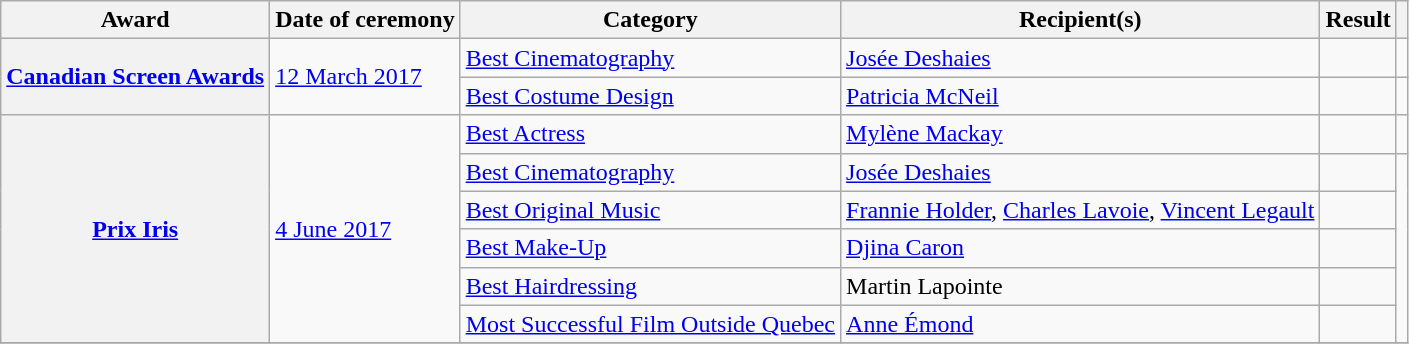<table class="wikitable plainrowheaders sortable">
<tr>
<th scope="col">Award</th>
<th scope="col">Date of ceremony</th>
<th scope="col">Category</th>
<th scope="col">Recipient(s)</th>
<th scope="col">Result</th>
<th scope="col" class="unsortable"></th>
</tr>
<tr>
<th scope="row" rowspan=2><a href='#'>Canadian Screen Awards</a></th>
<td rowspan="2"><a href='#'>12 March 2017</a></td>
<td><a href='#'>Best Cinematography</a></td>
<td><a href='#'>Josée Deshaies</a></td>
<td></td>
<td rowspan="1"></td>
</tr>
<tr>
<td><a href='#'>Best Costume Design</a></td>
<td><a href='#'>Patricia McNeil</a></td>
<td></td>
<td rowspan="1"></td>
</tr>
<tr>
<th scope="row" rowspan=6><a href='#'>Prix Iris</a></th>
<td rowspan="6"><a href='#'>4 June 2017</a></td>
<td><a href='#'>Best Actress</a></td>
<td><a href='#'>Mylène Mackay</a></td>
<td></td>
<td rowspan="1"></td>
</tr>
<tr>
<td><a href='#'>Best Cinematography</a></td>
<td><a href='#'>Josée Deshaies</a></td>
<td></td>
<td rowspan="5"></td>
</tr>
<tr>
<td><a href='#'>Best Original Music</a></td>
<td><a href='#'>Frannie Holder</a>, <a href='#'>Charles Lavoie</a>, <a href='#'>Vincent Legault</a></td>
<td></td>
</tr>
<tr>
<td><a href='#'>Best Make-Up</a></td>
<td><a href='#'>Djina Caron</a></td>
<td></td>
</tr>
<tr>
<td><a href='#'>Best Hairdressing</a></td>
<td>Martin Lapointe</td>
<td></td>
</tr>
<tr>
<td><a href='#'>Most Successful Film Outside Quebec</a></td>
<td><a href='#'>Anne Émond</a></td>
<td></td>
</tr>
<tr>
</tr>
</table>
